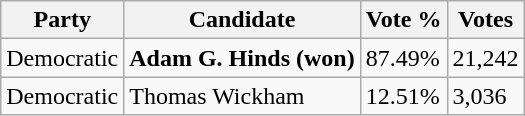<table class="wikitable">
<tr>
<th>Party</th>
<th>Candidate</th>
<th>Vote %</th>
<th>Votes</th>
</tr>
<tr>
<td>Democratic</td>
<td><strong>Adam G. Hinds (won)</strong></td>
<td>87.49%</td>
<td>21,242</td>
</tr>
<tr>
<td>Democratic</td>
<td>Thomas Wickham</td>
<td>12.51%</td>
<td>3,036</td>
</tr>
</table>
